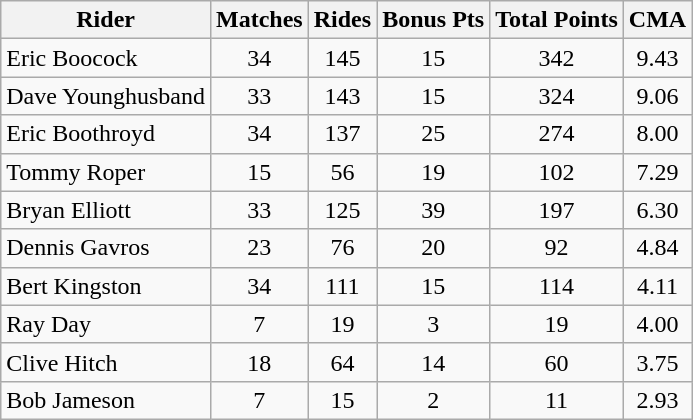<table class="wikitable">
<tr |align = "center" |>
<th>Rider</th>
<th>Matches</th>
<th>Rides</th>
<th>Bonus Pts</th>
<th>Total Points</th>
<th>CMA</th>
</tr>
<tr>
<td>Eric Boocock</td>
<td align = "center">34</td>
<td align = "center">145</td>
<td align = "center">15</td>
<td align = "center">342</td>
<td align = "center">9.43</td>
</tr>
<tr>
<td>Dave Younghusband</td>
<td align = "center">33</td>
<td align = "center">143</td>
<td align = "center">15</td>
<td align = "center">324</td>
<td align = "center">9.06</td>
</tr>
<tr>
<td>Eric Boothroyd</td>
<td align = "center">34</td>
<td align = "center">137</td>
<td align = "center">25</td>
<td align = "center">274</td>
<td align = "center">8.00</td>
</tr>
<tr>
<td>Tommy Roper</td>
<td align = "center">15</td>
<td align = "center">56</td>
<td align = "center">19</td>
<td align = "center">102</td>
<td align = "center">7.29</td>
</tr>
<tr>
<td>Bryan Elliott</td>
<td align = "center">33</td>
<td align = "center">125</td>
<td align = "center">39</td>
<td align = "center">197</td>
<td align = "center">6.30</td>
</tr>
<tr>
<td>Dennis Gavros</td>
<td align = "center">23</td>
<td align = "center">76</td>
<td align = "center">20</td>
<td align = "center">92</td>
<td align = "center">4.84</td>
</tr>
<tr>
<td>Bert Kingston</td>
<td align = "center">34</td>
<td align = "center">111</td>
<td align = "center">15</td>
<td align = "center">114</td>
<td align = "center">4.11</td>
</tr>
<tr>
<td>Ray Day</td>
<td align = "center">7</td>
<td align = "center">19</td>
<td align = "center">3</td>
<td align = "center">19</td>
<td align = "center">4.00</td>
</tr>
<tr>
<td>Clive Hitch</td>
<td align = "center">18</td>
<td align = "center">64</td>
<td align = "center">14</td>
<td align = "center">60</td>
<td align = "center">3.75</td>
</tr>
<tr>
<td>Bob Jameson</td>
<td align = "center">7</td>
<td align = "center">15</td>
<td align = "center">2</td>
<td align = "center">11</td>
<td align = "center">2.93</td>
</tr>
</table>
